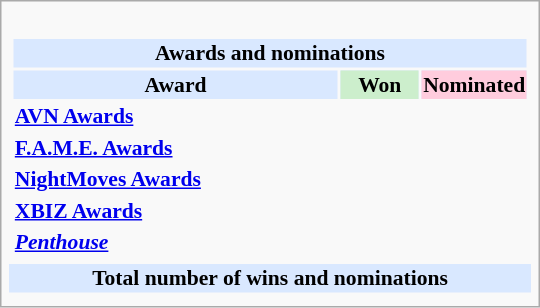<table class="infobox" style="width: 25em; text-align: left; font-size: 90%; vertical-align: middle;">
<tr>
<td colspan=3><br><table class="collapsible collapsed" style="width:100%;">
<tr>
<th colspan="3" style="background:#d9e8ff; text-align:center;">Awards and nominations</th>
</tr>
<tr style="background:#d9e8ff; text-align:center; text-align:center;">
<td><strong>Award</strong></td>
<td style="background:#cec; text-size:0.9em; width:50px;"><strong>Won</strong></td>
<td style="background:#fcd; text-size:0.9em; width:50px;"><strong>Nominated</strong></td>
</tr>
<tr>
<th><a href='#'>AVN Awards</a></th>
<td></td>
<td></td>
</tr>
<tr>
<th><a href='#'>F.A.M.E. Awards</a></th>
<td></td>
<td></td>
</tr>
<tr>
<th><a href='#'>NightMoves Awards</a></th>
<td></td>
<td></td>
</tr>
<tr>
<th><a href='#'>XBIZ Awards</a></th>
<td></td>
<td></td>
</tr>
<tr>
<th><em><a href='#'>Penthouse</a></em></th>
<td></td>
<td></td>
</tr>
</table>
</td>
</tr>
<tr style="background:#d9e8ff;">
<td style="text-align:center;" colspan="3"><strong>Total number of wins and nominations</strong></td>
</tr>
<tr>
<td></td>
<td></td>
<td></td>
</tr>
</table>
